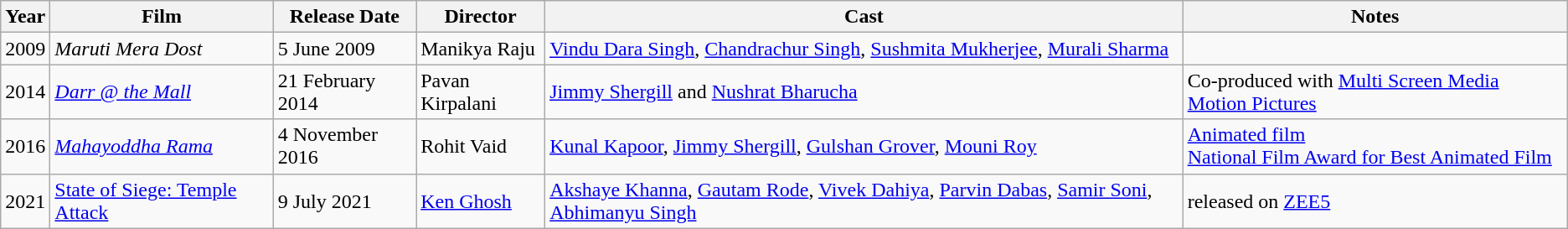<table class="sortable wikitable">
<tr>
<th>Year</th>
<th>Film</th>
<th>Release Date</th>
<th>Director</th>
<th>Cast</th>
<th>Notes</th>
</tr>
<tr>
<td>2009</td>
<td><em>Maruti Mera Dost</em></td>
<td>5 June 2009</td>
<td>Manikya Raju</td>
<td><a href='#'>Vindu Dara Singh</a>, <a href='#'>Chandrachur Singh</a>, <a href='#'>Sushmita Mukherjee</a>, <a href='#'>Murali Sharma</a></td>
<td></td>
</tr>
<tr>
<td>2014</td>
<td><em><a href='#'>Darr @ the Mall</a></em></td>
<td>21 February 2014</td>
<td>Pavan Kirpalani</td>
<td><a href='#'>Jimmy Shergill</a> and <a href='#'>Nushrat Bharucha</a></td>
<td>Co-produced with <a href='#'>Multi Screen Media Motion Pictures</a></td>
</tr>
<tr>
<td>2016</td>
<td><em><a href='#'>Mahayoddha Rama</a></em></td>
<td>4 November 2016</td>
<td>Rohit Vaid</td>
<td><a href='#'>Kunal Kapoor</a>, <a href='#'>Jimmy Shergill</a>, <a href='#'>Gulshan Grover</a>, <a href='#'>Mouni Roy</a></td>
<td><a href='#'>Animated film</a> <br> <a href='#'>National Film Award for Best Animated Film</a></td>
</tr>
<tr>
<td>2021</td>
<td><a href='#'>State of Siege: Temple Attack</a></td>
<td>9 July 2021</td>
<td><a href='#'>Ken Ghosh</a></td>
<td><a href='#'>Akshaye Khanna</a>, <a href='#'>Gautam Rode</a>, <a href='#'>Vivek Dahiya</a>, <a href='#'>Parvin Dabas</a>, <a href='#'>Samir Soni</a>, <a href='#'>Abhimanyu Singh</a></td>
<td>released on <a href='#'>ZEE5</a></td>
</tr>
</table>
